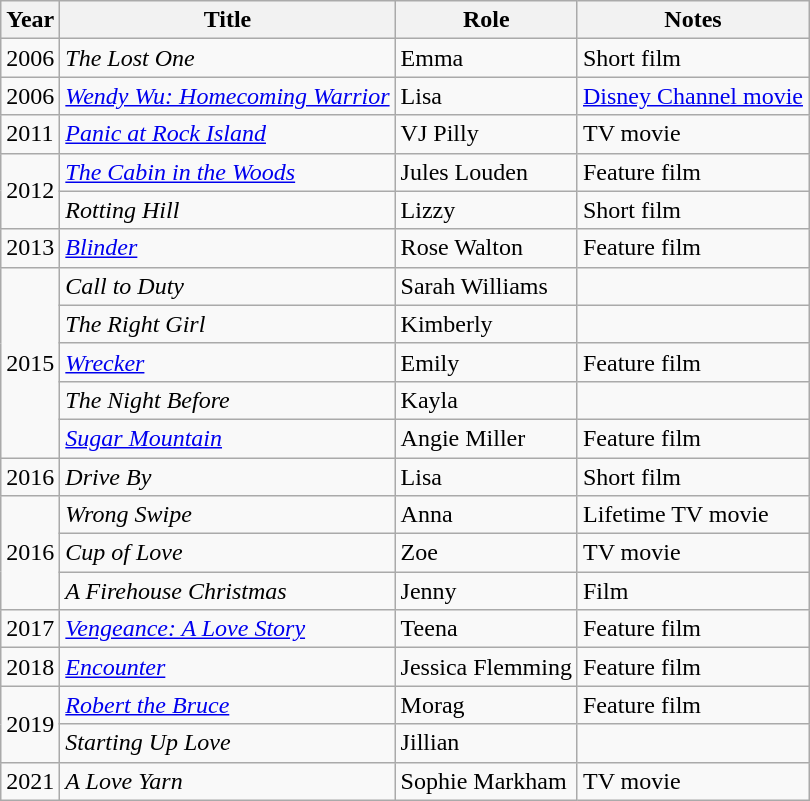<table class="wikitable sortable">
<tr>
<th>Year</th>
<th>Title</th>
<th>Role</th>
<th class="unsortable">Notes</th>
</tr>
<tr>
<td>2006</td>
<td><em>The Lost One</em></td>
<td>Emma</td>
<td>Short film</td>
</tr>
<tr>
<td>2006</td>
<td><em><a href='#'>Wendy Wu: Homecoming Warrior</a></em></td>
<td>Lisa</td>
<td><a href='#'>Disney Channel movie</a></td>
</tr>
<tr>
<td>2011</td>
<td><em><a href='#'>Panic at Rock Island</a></em></td>
<td>VJ Pilly</td>
<td>TV movie</td>
</tr>
<tr>
<td rowspan=2>2012</td>
<td><em><a href='#'>The Cabin in the Woods</a></em></td>
<td>Jules Louden</td>
<td>Feature film</td>
</tr>
<tr>
<td><em>Rotting Hill</em></td>
<td>Lizzy</td>
<td>Short film</td>
</tr>
<tr>
<td>2013</td>
<td><em><a href='#'>Blinder</a></em></td>
<td>Rose Walton</td>
<td>Feature film</td>
</tr>
<tr>
<td rowspan=5>2015</td>
<td><em>Call to Duty</em></td>
<td>Sarah Williams</td>
<td></td>
</tr>
<tr>
<td><em>The Right Girl</em></td>
<td>Kimberly</td>
<td></td>
</tr>
<tr>
<td><em><a href='#'>Wrecker</a></em></td>
<td>Emily</td>
<td>Feature film</td>
</tr>
<tr>
<td><em>The Night Before</em></td>
<td>Kayla</td>
<td></td>
</tr>
<tr>
<td><em><a href='#'>Sugar Mountain</a></em></td>
<td>Angie Miller</td>
<td>Feature film</td>
</tr>
<tr>
<td>2016</td>
<td><em>Drive By</em></td>
<td>Lisa</td>
<td>Short film</td>
</tr>
<tr>
<td rowspan=3>2016</td>
<td><em>Wrong Swipe</em></td>
<td>Anna</td>
<td>Lifetime TV movie</td>
</tr>
<tr>
<td><em>Cup of Love</em></td>
<td>Zoe</td>
<td>TV movie</td>
</tr>
<tr>
<td><em>A Firehouse Christmas</em></td>
<td>Jenny</td>
<td>Film</td>
</tr>
<tr>
<td>2017</td>
<td><em><a href='#'>Vengeance: A Love Story</a></em></td>
<td>Teena</td>
<td>Feature film</td>
</tr>
<tr>
<td>2018</td>
<td><em><a href='#'>Encounter</a></em></td>
<td>Jessica Flemming</td>
<td>Feature film</td>
</tr>
<tr>
<td rowspan=2>2019</td>
<td><em><a href='#'>Robert the Bruce</a></em></td>
<td>Morag</td>
<td>Feature film</td>
</tr>
<tr>
<td><em>Starting Up Love</em></td>
<td>Jillian</td>
<td></td>
</tr>
<tr>
<td>2021</td>
<td><em>A Love Yarn</em></td>
<td>Sophie Markham</td>
<td>TV movie</td>
</tr>
</table>
